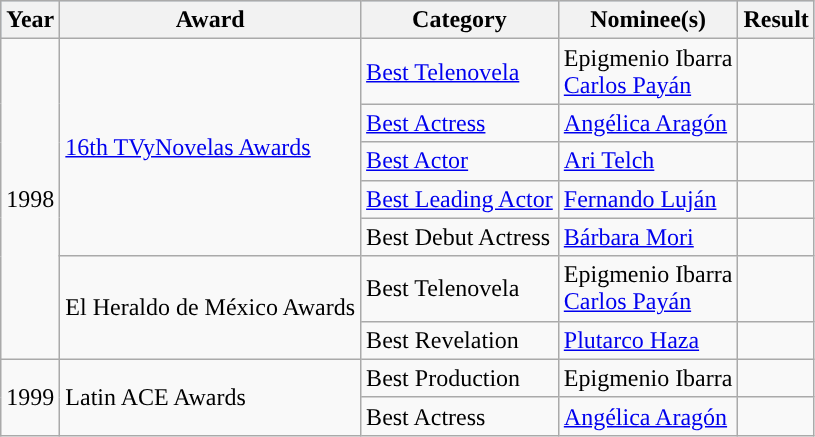<table class="wikitable">
<tr style="background:#b0c4de;">
<th>Year</th>
<th>Award</th>
<th>Category</th>
<th>Nominee(s)</th>
<th>Result</th>
</tr>
<tr>
<td rowspan=7>1998</td>
<td rowspan=5><a href='#'>16th TVyNovelas Awards</a></td>
<td><a href='#'>Best Telenovela</a></td>
<td>Epigmenio Ibarra <br> <a href='#'>Carlos Payán</a></td>
<td></td>
</tr>
<tr>
<td><a href='#'>Best Actress</a></td>
<td><a href='#'>Angélica Aragón</a></td>
<td></td>
</tr>
<tr>
<td><a href='#'>Best Actor</a></td>
<td><a href='#'>Ari Telch</a></td>
<td></td>
</tr>
<tr>
<td><a href='#'>Best Leading Actor</a></td>
<td><a href='#'>Fernando Luján</a></td>
<td></td>
</tr>
<tr>
<td>Best Debut Actress</td>
<td><a href='#'>Bárbara Mori</a></td>
<td></td>
</tr>
<tr>
<td rowspan=2>El Heraldo de México Awards</td>
<td>Best Telenovela</td>
<td>Epigmenio Ibarra <br> <a href='#'>Carlos Payán</a></td>
<td></td>
</tr>
<tr>
<td>Best Revelation</td>
<td><a href='#'>Plutarco Haza</a></td>
<td></td>
</tr>
<tr>
<td rowspan=2>1999</td>
<td rowspan=2>Latin ACE Awards</td>
<td>Best Production</td>
<td>Epigmenio Ibarra</td>
<td></td>
</tr>
<tr>
<td>Best Actress</td>
<td><a href='#'>Angélica Aragón</a></td>
<td></td>
</tr>
</table>
